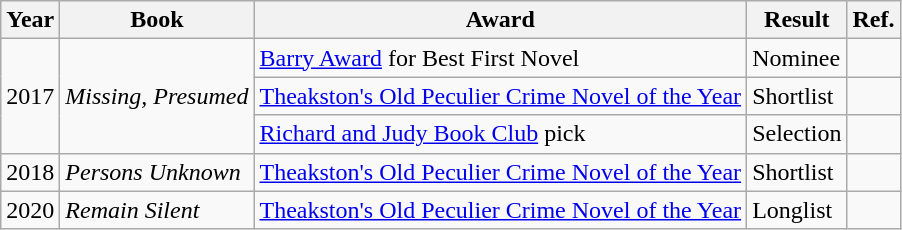<table class="wikitable">
<tr>
<th>Year</th>
<th>Book</th>
<th>Award</th>
<th>Result</th>
<th>Ref.</th>
</tr>
<tr>
<td rowspan="3">2017</td>
<td rowspan="3"><em>Missing, Presumed</em></td>
<td><a href='#'>Barry Award</a> for Best First Novel</td>
<td>Nominee</td>
<td></td>
</tr>
<tr>
<td><a href='#'>Theakston's Old Peculier Crime Novel of the Year</a></td>
<td>Shortlist</td>
<td></td>
</tr>
<tr>
<td><a href='#'>Richard and Judy Book Club</a> pick</td>
<td>Selection</td>
<td></td>
</tr>
<tr>
<td>2018</td>
<td><em>Persons Unknown</em></td>
<td><a href='#'>Theakston's Old Peculier Crime Novel of the Year</a></td>
<td>Shortlist</td>
<td></td>
</tr>
<tr>
<td>2020</td>
<td><em>Remain Silent</em></td>
<td><a href='#'>Theakston's Old Peculier Crime Novel of the Year</a></td>
<td>Longlist</td>
<td></td>
</tr>
</table>
